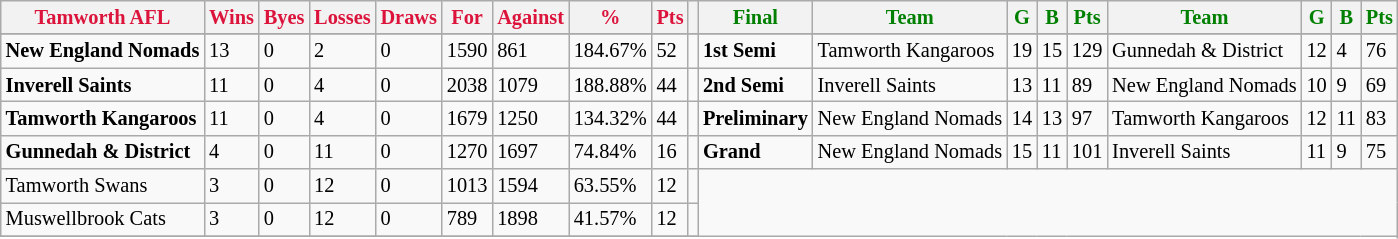<table style="font-size: 85%; text-align: left;" class="wikitable">
<tr>
<th style="color:crimson">Tamworth AFL</th>
<th style="color:crimson">Wins</th>
<th style="color:crimson">Byes</th>
<th style="color:crimson">Losses</th>
<th style="color:crimson">Draws</th>
<th style="color:crimson">For</th>
<th style="color:crimson">Against</th>
<th style="color:crimson">%</th>
<th style="color:crimson">Pts</th>
<th></th>
<th style="color:green">Final</th>
<th style="color:green">Team</th>
<th style="color:green">G</th>
<th style="color:green">B</th>
<th style="color:green">Pts</th>
<th style="color:green">Team</th>
<th style="color:green">G</th>
<th style="color:green">B</th>
<th style="color:green">Pts</th>
</tr>
<tr>
</tr>
<tr>
</tr>
<tr>
<td><strong>	New England Nomads	</strong></td>
<td>13</td>
<td>0</td>
<td>2</td>
<td>0</td>
<td>1590</td>
<td>861</td>
<td>184.67%</td>
<td>52</td>
<td></td>
<td><strong>1st Semi</strong></td>
<td>Tamworth Kangaroos</td>
<td>19</td>
<td>15</td>
<td>129</td>
<td>Gunnedah & District</td>
<td>12</td>
<td>4</td>
<td>76</td>
</tr>
<tr>
<td><strong>	Inverell Saints	</strong></td>
<td>11</td>
<td>0</td>
<td>4</td>
<td>0</td>
<td>2038</td>
<td>1079</td>
<td>188.88%</td>
<td>44</td>
<td></td>
<td><strong>2nd Semi</strong></td>
<td>Inverell Saints</td>
<td>13</td>
<td>11</td>
<td>89</td>
<td>New England Nomads</td>
<td>10</td>
<td>9</td>
<td>69</td>
</tr>
<tr>
<td><strong>	Tamworth Kangaroos	</strong></td>
<td>11</td>
<td>0</td>
<td>4</td>
<td>0</td>
<td>1679</td>
<td>1250</td>
<td>134.32%</td>
<td>44</td>
<td></td>
<td><strong>Preliminary</strong></td>
<td>New England Nomads</td>
<td>14</td>
<td>13</td>
<td>97</td>
<td>Tamworth Kangaroos</td>
<td>12</td>
<td>11</td>
<td>83</td>
</tr>
<tr>
<td><strong>	Gunnedah & District	</strong></td>
<td>4</td>
<td>0</td>
<td>11</td>
<td>0</td>
<td>1270</td>
<td>1697</td>
<td>74.84%</td>
<td>16</td>
<td></td>
<td><strong>Grand</strong></td>
<td>New England Nomads</td>
<td>15</td>
<td>11</td>
<td>101</td>
<td>Inverell Saints</td>
<td>11</td>
<td>9</td>
<td>75</td>
</tr>
<tr>
<td>Tamworth Swans</td>
<td>3</td>
<td>0</td>
<td>12</td>
<td>0</td>
<td>1013</td>
<td>1594</td>
<td>63.55%</td>
<td>12</td>
<td></td>
</tr>
<tr>
<td>Muswellbrook Cats</td>
<td>3</td>
<td>0</td>
<td>12</td>
<td>0</td>
<td>789</td>
<td>1898</td>
<td>41.57%</td>
<td>12</td>
<td></td>
</tr>
<tr>
</tr>
</table>
